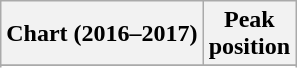<table class="wikitable sortable">
<tr>
<th align="left">Chart (2016–2017)</th>
<th align="center">Peak<br>position</th>
</tr>
<tr>
</tr>
<tr>
</tr>
<tr>
</tr>
</table>
